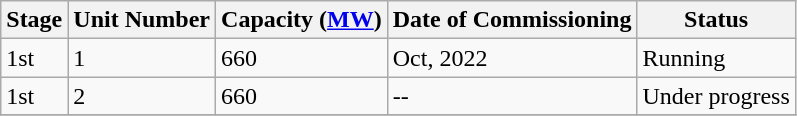<table class="sortable wikitable">
<tr>
<th>Stage</th>
<th>Unit Number</th>
<th>Capacity (<a href='#'>MW</a>)</th>
<th>Date of Commissioning</th>
<th>Status</th>
</tr>
<tr>
<td>1st</td>
<td>1</td>
<td>660</td>
<td>Oct, 2022</td>
<td>Running </td>
</tr>
<tr>
<td>1st</td>
<td>2</td>
<td>660</td>
<td>--</td>
<td>Under progress</td>
</tr>
<tr>
</tr>
</table>
